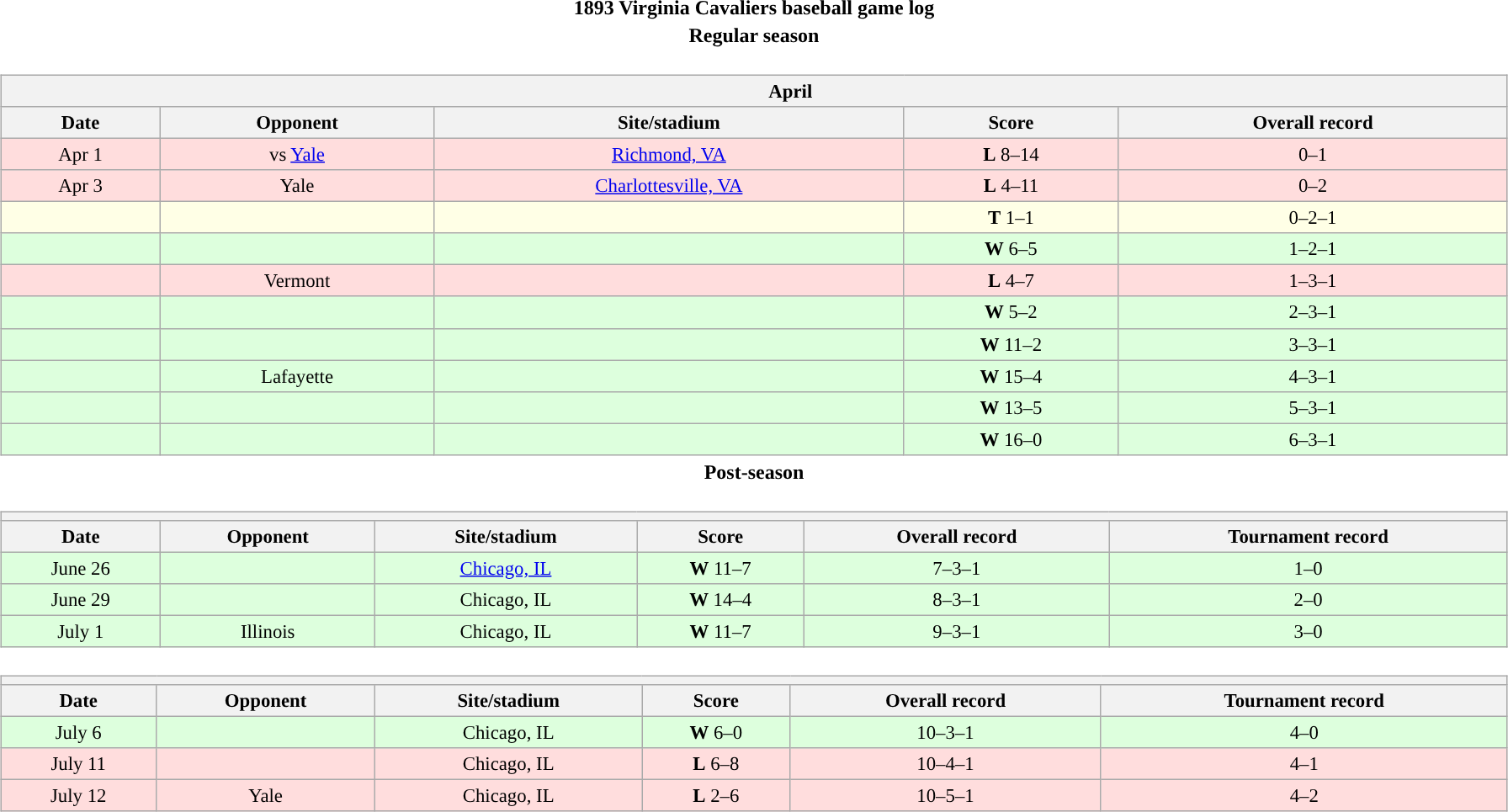<table class="toccolours" width=95% style="clear:both; margin:1.5em auto; text-align:center;">
<tr>
<th colspan=2>1893 Virginia Cavaliers baseball game log</th>
</tr>
<tr>
<th colspan=2>Regular season</th>
</tr>
<tr valign="top">
<td><br><table class="wikitable collapsible collapsed" style="margin:auto; width:100%; text-align:center; font-size:95%">
<tr>
<th colspan=12 style="padding-left:4em;">April</th>
</tr>
<tr>
<th>Date</th>
<th>Opponent</th>
<th>Site/stadium</th>
<th>Score</th>
<th>Overall record</th>
</tr>
<tr bgcolor=FFDDDD>
<td>Apr 1</td>
<td>vs <a href='#'>Yale</a></td>
<td><a href='#'>Richmond, VA</a></td>
<td><strong>L</strong> 8–14</td>
<td>0–1</td>
</tr>
<tr bgcolor=FFDDDD>
<td>Apr 3</td>
<td>Yale</td>
<td><a href='#'>Charlottesville, VA</a></td>
<td><strong>L</strong> 4–11</td>
<td>0–2</td>
</tr>
<tr bgcolor=FFFFE6>
<td></td>
<td></td>
<td></td>
<td><strong>T</strong> 1–1</td>
<td>0–2–1</td>
</tr>
<tr bgcolor=DDFFDD>
<td></td>
<td></td>
<td></td>
<td><strong>W</strong> 6–5</td>
<td>1–2–1</td>
</tr>
<tr bgcolor=FFDDDD>
<td></td>
<td>Vermont</td>
<td></td>
<td><strong>L</strong> 4–7</td>
<td>1–3–1</td>
</tr>
<tr bgcolor=DDFFDD>
<td></td>
<td></td>
<td></td>
<td><strong>W</strong> 5–2</td>
<td>2–3–1</td>
</tr>
<tr bgcolor=DDFFDD>
<td></td>
<td></td>
<td></td>
<td><strong>W</strong> 11–2</td>
<td>3–3–1</td>
</tr>
<tr bgcolor=DDFFDD>
<td></td>
<td>Lafayette</td>
<td></td>
<td><strong>W</strong> 15–4</td>
<td>4–3–1</td>
</tr>
<tr bgcolor=DDFFDD>
<td></td>
<td></td>
<td></td>
<td><strong>W</strong> 13–5</td>
<td>5–3–1</td>
</tr>
<tr bgcolor=DDFFDD>
<td></td>
<td></td>
<td></td>
<td><strong>W</strong> 16–0</td>
<td>6–3–1</td>
</tr>
</table>
</td>
</tr>
<tr>
<th colspan=2>Post-season</th>
</tr>
<tr>
<td><br><table class="wikitable collapsible collapsed" style="margin:auto; width:100%; text-align:center; font-size:95%">
<tr>
<th colspan=12 style="padding-left:4em;"><a href='#'></a></th>
</tr>
<tr>
<th>Date</th>
<th>Opponent</th>
<th>Site/stadium</th>
<th>Score</th>
<th>Overall record</th>
<th>Tournament record</th>
</tr>
<tr bgcolor=DDFFDD>
<td>June 26</td>
<td></td>
<td><a href='#'>Chicago, IL</a></td>
<td><strong>W</strong> 11–7</td>
<td>7–3–1</td>
<td>1–0</td>
</tr>
<tr bgcolor=DDFFDD>
<td>June 29</td>
<td></td>
<td>Chicago, IL</td>
<td><strong>W</strong> 14–4</td>
<td>8–3–1</td>
<td>2–0</td>
</tr>
<tr bgcolor=DDFFDD>
<td>July 1</td>
<td>Illinois</td>
<td>Chicago, IL</td>
<td><strong>W</strong> 11–7</td>
<td>9–3–1</td>
<td>3–0</td>
</tr>
</table>
</td>
</tr>
<tr>
<td><br><table class="wikitable collapsible collapsed" style="margin:auto; width:100%; text-align:center; font-size:95%">
<tr>
<th colspan=12 style="padding-left:4em;"><a href='#'></a></th>
</tr>
<tr>
<th>Date</th>
<th>Opponent</th>
<th>Site/stadium</th>
<th>Score</th>
<th>Overall record</th>
<th>Tournament record</th>
</tr>
<tr bgcolor=DDFFDD>
<td>July 6</td>
<td></td>
<td>Chicago, IL</td>
<td><strong>W</strong> 6–0</td>
<td>10–3–1</td>
<td>4–0</td>
</tr>
<tr bgcolor=FFDDDD>
<td>July 11</td>
<td></td>
<td>Chicago, IL</td>
<td><strong>L</strong> 6–8</td>
<td>10–4–1</td>
<td>4–1</td>
</tr>
<tr bgcolor=FFDDDD>
<td>July 12</td>
<td>Yale</td>
<td>Chicago, IL</td>
<td><strong>L</strong> 2–6</td>
<td>10–5–1</td>
<td>4–2</td>
</tr>
</table>
</td>
</tr>
</table>
